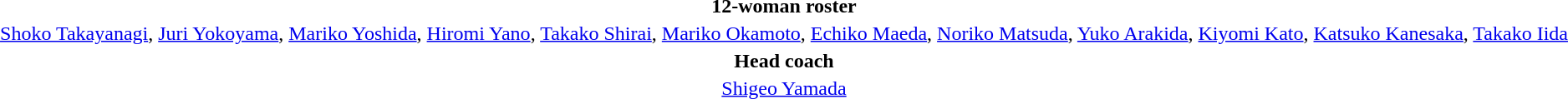<table style="text-align:center; margin-top:2em; margin-left:auto; margin-right:auto">
<tr>
<td><strong>12-woman roster</strong></td>
</tr>
<tr>
<td><a href='#'>Shoko Takayanagi</a>, <a href='#'>Juri Yokoyama</a>, <a href='#'>Mariko Yoshida</a>, <a href='#'>Hiromi Yano</a>, <a href='#'>Takako Shirai</a>, <a href='#'>Mariko Okamoto</a>, <a href='#'>Echiko Maeda</a>, <a href='#'>Noriko Matsuda</a>, <a href='#'>Yuko Arakida</a>, <a href='#'>Kiyomi Kato</a>, <a href='#'>Katsuko Kanesaka</a>, <a href='#'>Takako Iida</a></td>
</tr>
<tr>
<td><strong>Head coach</strong></td>
</tr>
<tr>
<td><a href='#'>Shigeo Yamada</a></td>
</tr>
</table>
